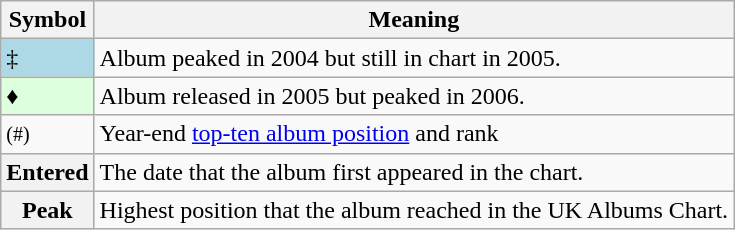<table Class="wikitable">
<tr>
<th>Symbol</th>
<th>Meaning</th>
</tr>
<tr>
<td bgcolor=lightblue>‡</td>
<td>Album peaked in 2004 but still in chart in 2005.</td>
</tr>
<tr>
<td bgcolor=#DDFFDD>♦</td>
<td>Album released in 2005 but peaked in 2006.</td>
</tr>
<tr>
<td><small>(#)</small></td>
<td>Year-end <a href='#'>top-ten album position</a> and rank</td>
</tr>
<tr>
<th>Entered</th>
<td>The date that the album first appeared in the chart.</td>
</tr>
<tr>
<th>Peak</th>
<td>Highest position that the album reached in the UK Albums Chart.</td>
</tr>
</table>
